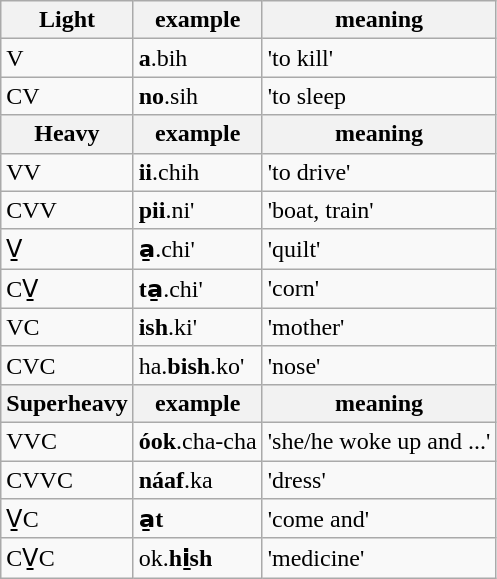<table class="wikitable">
<tr>
<th>Light</th>
<th>example</th>
<th>meaning</th>
</tr>
<tr>
<td>V</td>
<td><strong>a</strong>.bih</td>
<td>'to kill'</td>
</tr>
<tr>
<td>CV</td>
<td><strong>no</strong>.sih</td>
<td>'to sleep</td>
</tr>
<tr>
<th>Heavy</th>
<th>example</th>
<th>meaning</th>
</tr>
<tr>
<td>VV</td>
<td><strong>ii</strong>.chih</td>
<td>'to drive'</td>
</tr>
<tr>
<td>CVV</td>
<td><strong>pii</strong>.ni'</td>
<td>'boat, train'</td>
</tr>
<tr>
<td>V̱</td>
<td><strong>a̱</strong>.chi'</td>
<td>'quilt'</td>
</tr>
<tr>
<td>CV̱</td>
<td><strong>ta̱</strong>.chi'</td>
<td>'corn'</td>
</tr>
<tr>
<td>VC</td>
<td><strong> ish</strong>.ki'</td>
<td>'mother'</td>
</tr>
<tr>
<td>CVC</td>
<td>ha.<strong>bish</strong>.ko'</td>
<td>'nose'</td>
</tr>
<tr>
<th>Superheavy</th>
<th>example</th>
<th>meaning</th>
</tr>
<tr>
<td>VVC</td>
<td><strong>óok</strong>.cha-cha</td>
<td>'she/he woke up and ...'</td>
</tr>
<tr>
<td>CVVC</td>
<td><strong>náaf</strong>.ka</td>
<td>'dress'</td>
</tr>
<tr>
<td>V̱C</td>
<td><strong>a̱t</strong></td>
<td>'come and'</td>
</tr>
<tr>
<td>CV̱C</td>
<td>ok.<strong>hi̱sh</strong></td>
<td>'medicine'</td>
</tr>
</table>
